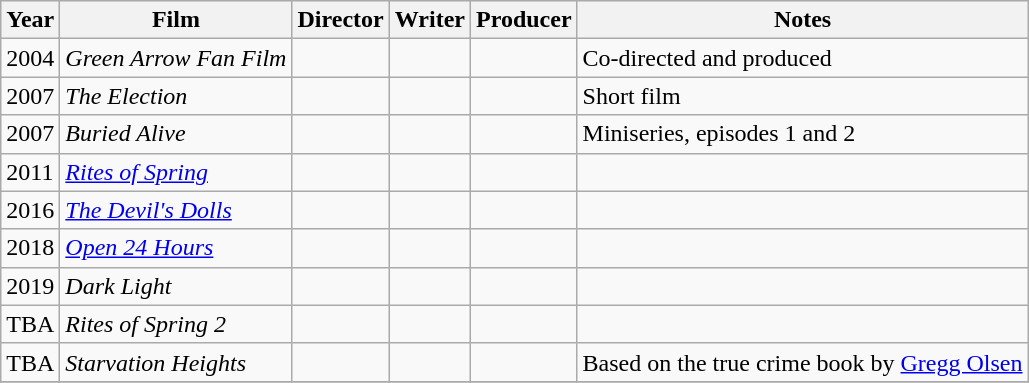<table class="wikitable">
<tr>
<th>Year</th>
<th>Film</th>
<th>Director</th>
<th>Writer</th>
<th>Producer</th>
<th>Notes</th>
</tr>
<tr>
<td>2004</td>
<td><em>Green Arrow Fan Film</em></td>
<td></td>
<td></td>
<td></td>
<td>Co-directed and produced</td>
</tr>
<tr>
<td>2007</td>
<td><em>The Election</em></td>
<td></td>
<td></td>
<td></td>
<td>Short film</td>
</tr>
<tr>
<td>2007</td>
<td><em>Buried Alive</em></td>
<td></td>
<td></td>
<td></td>
<td>Miniseries, episodes 1 and 2</td>
</tr>
<tr>
<td>2011</td>
<td><em><a href='#'>Rites of Spring</a></em></td>
<td></td>
<td></td>
<td></td>
<td></td>
</tr>
<tr>
<td>2016</td>
<td><em><a href='#'>The Devil's Dolls </a></em></td>
<td></td>
<td></td>
<td></td>
<td></td>
</tr>
<tr>
<td>2018</td>
<td><em><a href='#'>Open 24 Hours</a></em></td>
<td></td>
<td></td>
<td></td>
<td></td>
</tr>
<tr>
<td>2019</td>
<td><em>Dark Light</em></td>
<td></td>
<td></td>
<td></td>
</tr>
<tr>
<td>TBA</td>
<td><em>Rites of Spring 2</em></td>
<td></td>
<td></td>
<td></td>
<td></td>
</tr>
<tr>
<td>TBA</td>
<td><em>Starvation Heights</em></td>
<td></td>
<td></td>
<td></td>
<td>Based on the true crime book by <a href='#'>Gregg Olsen</a></td>
</tr>
<tr>
</tr>
</table>
